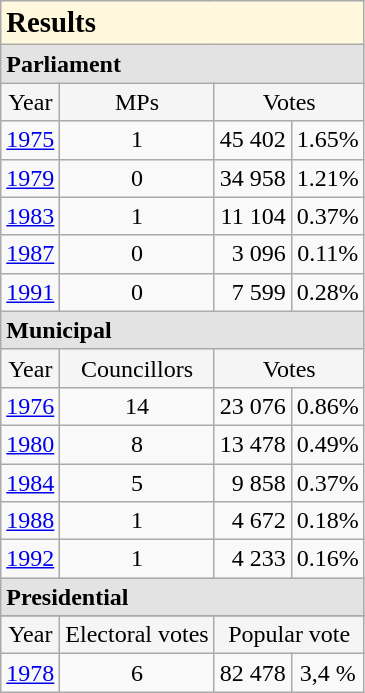<table class="wikitable" style="float: left; margin: 0 0 0.5em 0.5em;">
<tr>
<td valign="top" style=background:#FFF8DC colspan=4><big><strong>Results</strong></big></td>
</tr>
<tr>
<td valign="top" style=background:#e3e3e3 colspan=4><strong>Parliament</strong></td>
</tr>
<tr>
<td align="center" style=background:#f5f5f5>Year</td>
<td align="center" style=background:#f5f5f5>MPs</td>
<td align="center" style=background:#f5f5f5 colspan=2>Votes</td>
</tr>
<tr>
<td align="center"><a href='#'>1975</a></td>
<td align="center">1</td>
<td align="right">45 402</td>
<td align="center">1.65%</td>
</tr>
<tr>
<td align="center"><a href='#'>1979</a></td>
<td align="center">0</td>
<td align="right">34 958</td>
<td align="center">1.21%</td>
</tr>
<tr>
<td align="center"><a href='#'>1983</a></td>
<td align="center">1</td>
<td align="right">11 104</td>
<td align="center">0.37%</td>
</tr>
<tr>
<td align="center"><a href='#'>1987</a></td>
<td align="center">0</td>
<td align="right">3 096</td>
<td align="center">0.11%</td>
</tr>
<tr>
<td align="center"><a href='#'>1991</a></td>
<td align="center">0</td>
<td align="right">7 599</td>
<td align="center">0.28%</td>
</tr>
<tr>
<td valign="top" colspan=4 style=background:#e3e3e3><strong>Municipal </strong></td>
</tr>
<tr>
<td align="center" style=background:#f5f5f5>Year</td>
<td align="center" style=background:#f5f5f5>Councillors</td>
<td align="center" style=background:#f5f5f5 colspan=2>Votes</td>
</tr>
<tr>
<td align="center"><a href='#'>1976</a></td>
<td align="center">14</td>
<td align="right">23 076</td>
<td align="center">0.86%</td>
</tr>
<tr>
<td align="center"><a href='#'>1980</a></td>
<td align="center">8</td>
<td align="right">13 478</td>
<td align="center">0.49%</td>
</tr>
<tr>
<td align="center"><a href='#'>1984</a></td>
<td align="center">5</td>
<td align="right">9 858</td>
<td align="center">0.37%</td>
</tr>
<tr>
<td align="center"><a href='#'>1988</a></td>
<td align="center">1</td>
<td align="right">4 672</td>
<td align="center">0.18%</td>
</tr>
<tr>
<td align="center"><a href='#'>1992</a></td>
<td align="center">1</td>
<td align="right">4 233</td>
<td align="center">0.16%</td>
</tr>
<tr>
<td valign="top" style=background:#e3e3e3 colspan=4><strong>Presidential</strong></td>
</tr>
<tr>
</tr>
<tr>
<td align="center" style=background:#f5f5f5>Year</td>
<td align="center" style=background:#f5f5f5>Electoral votes</td>
<td align="center" style=background:#f5f5f5 colspan=2>Popular vote</td>
</tr>
<tr>
<td align="center"><a href='#'>1978</a></td>
<td align="center">6</td>
<td align="right">82 478</td>
<td align="center">3,4 %</td>
</tr>
</table>
